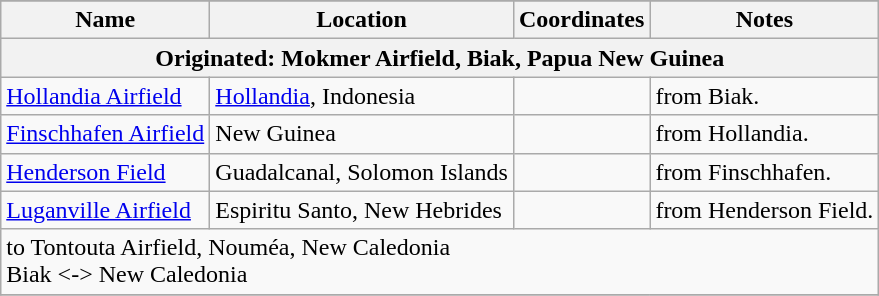<table class="wikitable">
<tr>
</tr>
<tr>
<th>Name</th>
<th>Location</th>
<th>Coordinates</th>
<th>Notes</th>
</tr>
<tr>
<th colspan="4">Originated: Mokmer Airfield, Biak, Papua New Guinea</th>
</tr>
<tr valign="top">
<td><a href='#'>Hollandia Airfield</a></td>
<td><a href='#'>Hollandia</a>, Indonesia</td>
<td></td>
<td> from Biak.</td>
</tr>
<tr valign="top">
<td><a href='#'>Finschhafen Airfield</a></td>
<td>New Guinea</td>
<td></td>
<td> from Hollandia.</td>
</tr>
<tr valign="top">
<td><a href='#'>Henderson Field</a></td>
<td>Guadalcanal, Solomon Islands</td>
<td></td>
<td> from Finschhafen.</td>
</tr>
<tr valign="top">
<td><a href='#'>Luganville Airfield</a></td>
<td>Espiritu Santo, New Hebrides</td>
<td></td>
<td> from Henderson Field.</td>
</tr>
<tr>
<td colspan="4"> to Tontouta Airfield, Nouméa, New Caledonia<br>  Biak <-> New Caledonia</td>
</tr>
<tr>
</tr>
</table>
